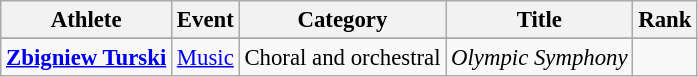<table class="wikitable" style="font-size:95%">
<tr>
<th rowspan="1">Athlete</th>
<th rowspan="1">Event</th>
<th colspan="1">Category</th>
<th colspan=1>Title</th>
<th colspan=1>Rank</th>
</tr>
<tr style="font-size:95%">
</tr>
<tr align=center>
<td align=left><strong><a href='#'>Zbigniew Turski</a> </strong></td>
<td align=left><a href='#'>Music</a></td>
<td>Choral and orchestral</td>
<td><em>Olympic Symphony</em></td>
<td></td>
</tr>
</table>
